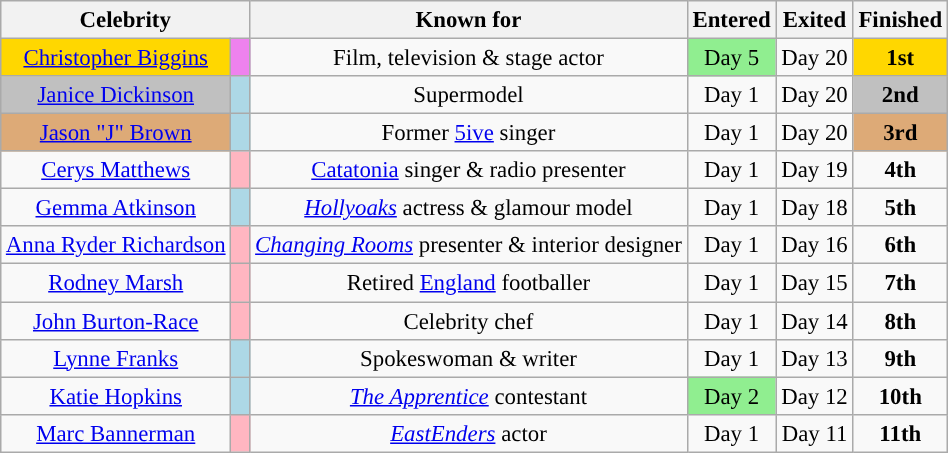<table class=wikitable sortable" style="text-align: center; white-space:nowrap; margin:auto; font-size:95.2%">
<tr>
<th style="width:27% scope="col" colspan=2>Celebrity</th>
<th style="width:49% scope="col">Known for</th>
<th style="width:8% scope="col">Entered</th>
<th style="width:8% scope="col">Exited</th>
<th style="width:8% scope="col">Finished</th>
</tr>
<tr>
<td style="background:gold"><a href='#'>Christopher Biggins</a></td>
<td style="background:violet; width:2%"></td>
<td>Film, television & stage actor</td>
<td style="background:lightgreen">Day 5</td>
<td>Day 20</td>
<td style="background:gold"><strong>1st</strong></td>
</tr>
<tr>
<td style="background:silver"><a href='#'>Janice Dickinson</a></td>
<td style="background:lightblue"></td>
<td>Supermodel</td>
<td>Day 1</td>
<td>Day 20</td>
<td style="background:silver"><strong>2nd</strong></td>
</tr>
<tr>
<td style="background:#da7"><a href='#'>Jason "J" Brown</a></td>
<td style="background:lightblue"></td>
<td>Former <a href='#'>5ive</a> singer</td>
<td>Day 1</td>
<td>Day 20</td>
<td style="background:#da7"><strong>3rd</strong></td>
</tr>
<tr>
<td><a href='#'>Cerys Matthews</a></td>
<td style="background:lightpink"></td>
<td><a href='#'>Catatonia</a> singer & radio presenter</td>
<td>Day 1</td>
<td>Day 19</td>
<td><strong>4th</strong></td>
</tr>
<tr>
<td><a href='#'>Gemma Atkinson</a></td>
<td style="background:lightblue"></td>
<td><em><a href='#'>Hollyoaks</a></em> actress & glamour model</td>
<td>Day 1</td>
<td>Day 18</td>
<td><strong>5th</strong></td>
</tr>
<tr>
<td><a href='#'>Anna Ryder Richardson</a></td>
<td style="background:lightpink"></td>
<td><em><a href='#'>Changing Rooms</a></em> presenter & interior designer</td>
<td>Day 1</td>
<td>Day 16</td>
<td><strong>6th</strong></td>
</tr>
<tr>
<td><a href='#'>Rodney Marsh</a></td>
<td style="background:lightpink"></td>
<td>Retired <a href='#'>England</a> footballer</td>
<td>Day 1</td>
<td>Day 15</td>
<td><strong>7th</strong></td>
</tr>
<tr>
<td><a href='#'>John Burton-Race</a></td>
<td style="background:lightpink"></td>
<td>Celebrity chef</td>
<td>Day 1</td>
<td>Day 14</td>
<td><strong>8th</strong></td>
</tr>
<tr>
<td><a href='#'>Lynne Franks</a></td>
<td style="background:lightblue"></td>
<td>Spokeswoman & writer</td>
<td>Day 1</td>
<td>Day 13</td>
<td><strong>9th</strong></td>
</tr>
<tr>
<td><a href='#'>Katie Hopkins</a></td>
<td style="background:lightblue"></td>
<td><em><a href='#'>The Apprentice</a></em> contestant</td>
<td style="background:lightgreen">Day 2</td>
<td>Day 12</td>
<td><strong>10th</strong></td>
</tr>
<tr>
<td><a href='#'>Marc Bannerman</a></td>
<td style="background:lightpink"></td>
<td><em><a href='#'>EastEnders</a></em> actor</td>
<td>Day 1</td>
<td>Day 11</td>
<td><strong>11th</strong></td>
</tr>
</table>
